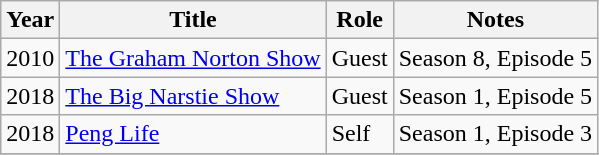<table class="wikitable">
<tr>
<th>Year</th>
<th>Title</th>
<th>Role</th>
<th>Notes</th>
</tr>
<tr>
<td>2010</td>
<td><a href='#'>The Graham Norton Show</a></td>
<td>Guest</td>
<td>Season 8, Episode 5</td>
</tr>
<tr>
<td>2018</td>
<td><a href='#'>The Big Narstie Show</a></td>
<td>Guest</td>
<td>Season 1, Episode 5</td>
</tr>
<tr>
<td>2018</td>
<td><a href='#'>Peng Life</a></td>
<td>Self</td>
<td>Season 1, Episode 3</td>
</tr>
<tr>
</tr>
</table>
